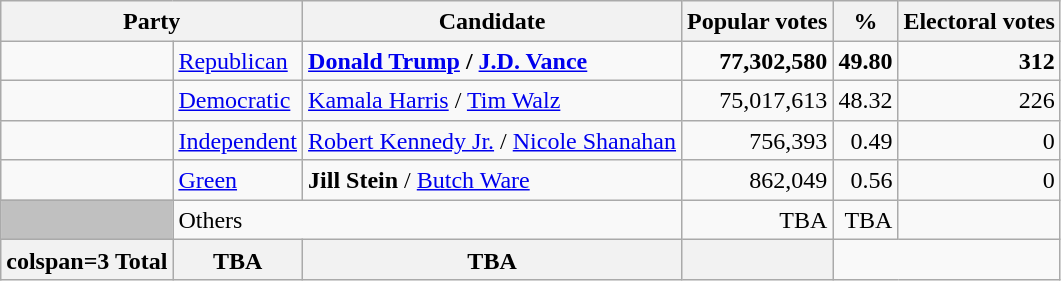<table class="wikitable" style="text-align:right; line-height:1.2">
<tr>
<th colspan=2>Party</th>
<th>Candidate</th>
<th>Popular votes</th>
<th>%</th>
<th>Electoral votes</th>
</tr>
<tr>
<td style=background-color:></td>
<td align=left><a href='#'>Republican</a></td>
<td align=left><strong><a href='#'>Donald Trump</a> / <a href='#'>J.D. Vance</a></strong></td>
<td><strong>77,302,580</strong></td>
<td><strong>49.80</strong></td>
<td><strong>312</strong></td>
</tr>
<tr>
<td style=background:></td>
<td align=left><a href='#'>Democratic</a></td>
<td align=left><a href='#'>Kamala Harris</a> / <a href='#'>Tim Walz</a></td>
<td>75,017,613</td>
<td>48.32</td>
<td>226</td>
</tr>
<tr>
<td style=background:></td>
<td align=left><a href='#'>Independent</a></td>
<td align=left><a href='#'>Robert Kennedy Jr.</a> / <a href='#'>Nicole Shanahan</a></td>
<td>756,393</td>
<td>0.49</td>
<td>0</td>
</tr>
<tr>
<td style=background:></td>
<td align=left><a href='#'>Green</a></td>
<td align=left><strong>Jill Stein</strong> / <a href='#'>Butch Ware</a></td>
<td>862,049</td>
<td>0.56</td>
<td>0</td>
</tr>
<tr>
<td bgcolor=#C0C0C0></td>
<td colspan=2 align=left>Others</td>
<td>TBA</td>
<td>TBA</td>
<td></td>
</tr>
<tr>
<th>colspan=3  Total</th>
<th> TBA</th>
<th> TBA</th>
<th></th>
</tr>
</table>
